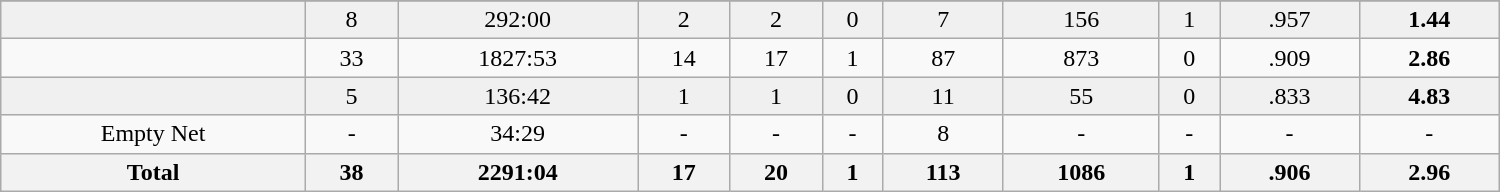<table class="wikitable sortable" width ="1000">
<tr align="center">
</tr>
<tr align="center" bgcolor="f0f0f0">
<td></td>
<td>8</td>
<td>292:00</td>
<td>2</td>
<td>2</td>
<td>0</td>
<td>7</td>
<td>156</td>
<td>1</td>
<td>.957</td>
<td><strong>1.44</strong></td>
</tr>
<tr align="center" bgcolor="">
<td></td>
<td>33</td>
<td>1827:53</td>
<td>14</td>
<td>17</td>
<td>1</td>
<td>87</td>
<td>873</td>
<td>0</td>
<td>.909</td>
<td><strong>2.86</strong></td>
</tr>
<tr align="center" bgcolor="f0f0f0">
<td></td>
<td>5</td>
<td>136:42</td>
<td>1</td>
<td>1</td>
<td>0</td>
<td>11</td>
<td>55</td>
<td>0</td>
<td>.833</td>
<td><strong>4.83</strong></td>
</tr>
<tr align="center" bgcolor="">
<td>Empty Net</td>
<td>-</td>
<td>34:29</td>
<td>-</td>
<td>-</td>
<td>-</td>
<td>8</td>
<td>-</td>
<td>-</td>
<td>-</td>
<td>-</td>
</tr>
<tr>
<th>Total</th>
<th>38</th>
<th>2291:04</th>
<th>17</th>
<th>20</th>
<th>1</th>
<th>113</th>
<th>1086</th>
<th>1</th>
<th>.906</th>
<th>2.96</th>
</tr>
</table>
